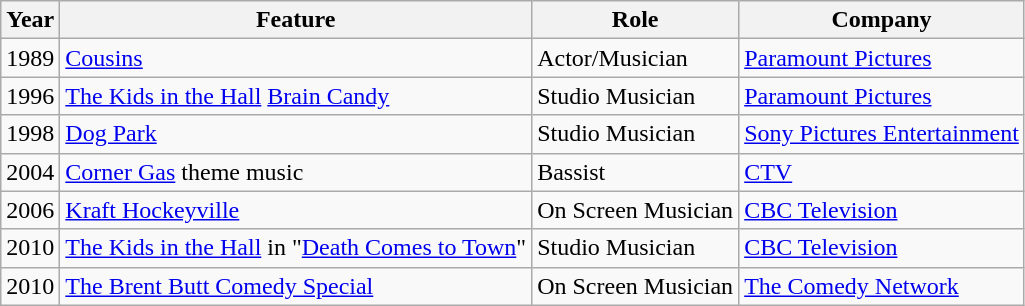<table class="wikitable">
<tr>
<th>Year</th>
<th>Feature</th>
<th>Role</th>
<th>Company</th>
</tr>
<tr>
<td>1989</td>
<td><div><a href='#'>Cousins</a></div></td>
<td><div>Actor/Musician</div></td>
<td><div><a href='#'>Paramount Pictures</a></div></td>
</tr>
<tr>
<td>1996</td>
<td><div><a href='#'>The Kids in the Hall</a> <a href='#'>Brain Candy</a></div></td>
<td><div>Studio Musician</div></td>
<td><div><a href='#'>Paramount Pictures</a></div></td>
</tr>
<tr>
<td>1998</td>
<td><div><a href='#'>Dog Park</a></div></td>
<td><div>Studio Musician</div></td>
<td><div><a href='#'>Sony Pictures Entertainment</a></div></td>
</tr>
<tr>
<td>2004</td>
<td><div><a href='#'>Corner Gas</a> theme music</div></td>
<td><div>Bassist</div></td>
<td><div><a href='#'>CTV</a></div></td>
</tr>
<tr>
<td>2006</td>
<td><div><a href='#'>Kraft Hockeyville</a></div></td>
<td><div>On Screen Musician</div></td>
<td><div><a href='#'>CBC Television</a></div></td>
</tr>
<tr>
<td>2010</td>
<td><div><a href='#'>The Kids in the Hall</a> in "<a href='#'>Death Comes to Town</a>"</div></td>
<td><div>Studio Musician</div></td>
<td><div><a href='#'>CBC Television</a></div></td>
</tr>
<tr>
<td>2010</td>
<td><div><a href='#'>The Brent Butt Comedy Special</a></div></td>
<td><div>On Screen Musician</div></td>
<td><div><a href='#'>The Comedy Network</a></div></td>
</tr>
</table>
